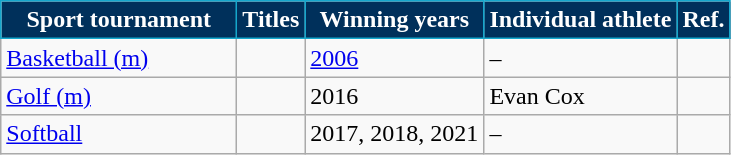<table class="wikitable sortable"; style=" ">
<tr>
<th width= 150px style= "background:#00305B; color:white; border:1px solid #15A7CC">Sport tournament</th>
<th width= px style= "background:#00305B; color:white; border:1px solid #15A7CC">Titles</th>
<th width= px style= "background:#00305B; color:white; border:1px solid #15A7CC">Winning years</th>
<th width= px style= "background:#00305B; color:white; border:1px solid #15A7CC">Individual athlete</th>
<th width= px style= "background:#00305B; color:white; border:1px solid #15A7CC">Ref.</th>
</tr>
<tr>
<td><a href='#'>Basketball (m)</a></td>
<td></td>
<td><a href='#'>2006</a></td>
<td>–</td>
<td></td>
</tr>
<tr>
<td><a href='#'>Golf (m)</a></td>
<td></td>
<td>2016</td>
<td>Evan Cox</td>
<td></td>
</tr>
<tr>
<td><a href='#'>Softball</a></td>
<td></td>
<td>2017, 2018, 2021</td>
<td>–</td>
<td></td>
</tr>
</table>
